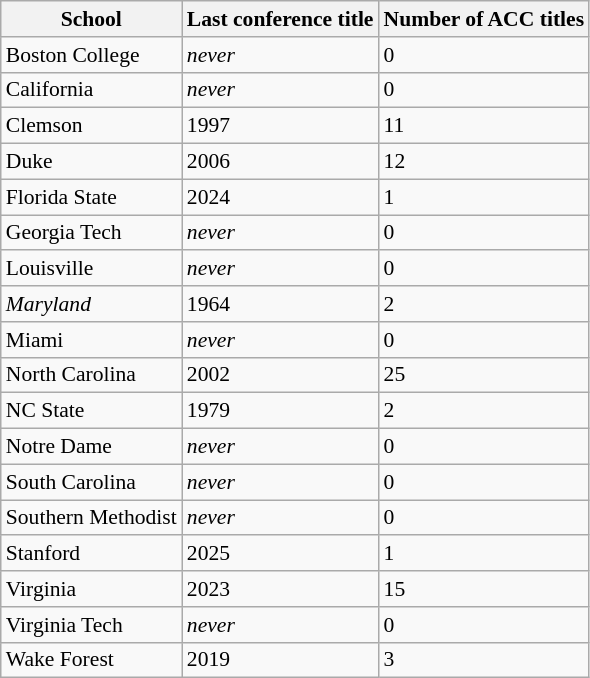<table class="wikitable sortable" style="font-size:90%" align="center">
<tr>
<th>School</th>
<th>Last conference title</th>
<th>Number of ACC titles</th>
</tr>
<tr>
<td>Boston College</td>
<td><em>never</em></td>
<td>0</td>
</tr>
<tr>
<td>California</td>
<td><em>never</em></td>
<td>0</td>
</tr>
<tr>
<td>Clemson</td>
<td>1997</td>
<td>11</td>
</tr>
<tr>
<td>Duke</td>
<td>2006</td>
<td>12</td>
</tr>
<tr>
<td>Florida State</td>
<td>2024</td>
<td>1</td>
</tr>
<tr>
<td>Georgia Tech</td>
<td><em>never</em></td>
<td>0</td>
</tr>
<tr>
<td>Louisville</td>
<td><em>never</em></td>
<td>0</td>
</tr>
<tr>
<td><em>Maryland</em></td>
<td>1964</td>
<td>2</td>
</tr>
<tr>
<td>Miami</td>
<td><em>never</em></td>
<td>0</td>
</tr>
<tr>
<td>North Carolina</td>
<td>2002</td>
<td>25</td>
</tr>
<tr>
<td>NC State</td>
<td>1979</td>
<td>2</td>
</tr>
<tr>
<td>Notre Dame</td>
<td><em>never</em></td>
<td>0</td>
</tr>
<tr>
<td>South Carolina</td>
<td><em>never</em></td>
<td>0</td>
</tr>
<tr>
<td>Southern Methodist</td>
<td><em>never</em></td>
<td>0</td>
</tr>
<tr>
<td>Stanford</td>
<td>2025</td>
<td>1</td>
</tr>
<tr>
<td>Virginia</td>
<td>2023</td>
<td>15</td>
</tr>
<tr>
<td>Virginia Tech</td>
<td><em>never</em></td>
<td>0</td>
</tr>
<tr>
<td>Wake Forest</td>
<td>2019</td>
<td>3</td>
</tr>
</table>
